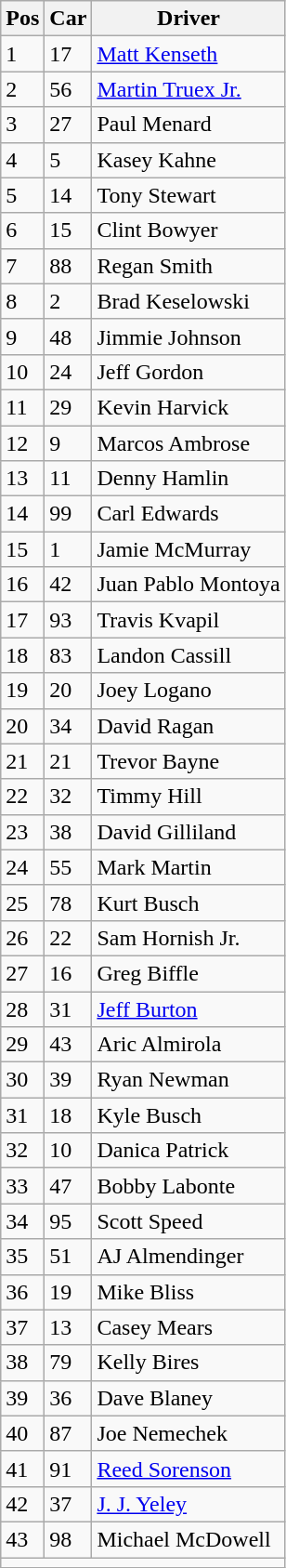<table class="wikitable" border="1">
<tr>
<th>Pos</th>
<th>Car</th>
<th>Driver</th>
</tr>
<tr>
<td>1</td>
<td>17</td>
<td><a href='#'>Matt Kenseth</a></td>
</tr>
<tr>
<td>2</td>
<td>56</td>
<td><a href='#'>Martin Truex Jr.</a></td>
</tr>
<tr>
<td>3</td>
<td>27</td>
<td>Paul Menard</td>
</tr>
<tr>
<td>4</td>
<td>5</td>
<td>Kasey Kahne</td>
</tr>
<tr>
<td>5</td>
<td>14</td>
<td>Tony Stewart</td>
</tr>
<tr>
<td>6</td>
<td>15</td>
<td>Clint Bowyer</td>
</tr>
<tr>
<td>7</td>
<td>88</td>
<td>Regan Smith</td>
</tr>
<tr>
<td>8</td>
<td>2</td>
<td>Brad Keselowski</td>
</tr>
<tr>
<td>9</td>
<td>48</td>
<td>Jimmie Johnson</td>
</tr>
<tr>
<td>10</td>
<td>24</td>
<td>Jeff Gordon</td>
</tr>
<tr>
<td>11</td>
<td>29</td>
<td>Kevin Harvick</td>
</tr>
<tr>
<td>12</td>
<td>9</td>
<td>Marcos Ambrose</td>
</tr>
<tr>
<td>13</td>
<td>11</td>
<td>Denny Hamlin</td>
</tr>
<tr>
<td>14</td>
<td>99</td>
<td>Carl Edwards</td>
</tr>
<tr>
<td>15</td>
<td>1</td>
<td>Jamie McMurray</td>
</tr>
<tr>
<td>16</td>
<td>42</td>
<td>Juan Pablo Montoya</td>
</tr>
<tr>
<td>17</td>
<td>93</td>
<td>Travis Kvapil</td>
</tr>
<tr>
<td>18</td>
<td>83</td>
<td>Landon Cassill</td>
</tr>
<tr>
<td>19</td>
<td>20</td>
<td>Joey Logano</td>
</tr>
<tr>
<td>20</td>
<td>34</td>
<td>David Ragan</td>
</tr>
<tr>
<td>21</td>
<td>21</td>
<td>Trevor Bayne</td>
</tr>
<tr>
<td>22</td>
<td>32</td>
<td>Timmy Hill</td>
</tr>
<tr>
<td>23</td>
<td>38</td>
<td>David Gilliland</td>
</tr>
<tr>
<td>24</td>
<td>55</td>
<td>Mark Martin</td>
</tr>
<tr>
<td>25</td>
<td>78</td>
<td>Kurt Busch</td>
</tr>
<tr>
<td>26</td>
<td>22</td>
<td>Sam Hornish Jr.</td>
</tr>
<tr>
<td>27</td>
<td>16</td>
<td>Greg Biffle</td>
</tr>
<tr>
<td>28</td>
<td>31</td>
<td><a href='#'>Jeff Burton</a></td>
</tr>
<tr>
<td>29</td>
<td>43</td>
<td>Aric Almirola</td>
</tr>
<tr>
<td>30</td>
<td>39</td>
<td>Ryan Newman</td>
</tr>
<tr>
<td>31</td>
<td>18</td>
<td>Kyle Busch</td>
</tr>
<tr>
<td>32</td>
<td>10</td>
<td>Danica Patrick</td>
</tr>
<tr>
<td>33</td>
<td>47</td>
<td>Bobby Labonte</td>
</tr>
<tr>
<td>34</td>
<td>95</td>
<td>Scott Speed</td>
</tr>
<tr>
<td>35</td>
<td>51</td>
<td>AJ Almendinger</td>
</tr>
<tr>
<td>36</td>
<td>19</td>
<td>Mike Bliss</td>
</tr>
<tr>
<td>37</td>
<td>13</td>
<td>Casey Mears</td>
</tr>
<tr>
<td>38</td>
<td>79</td>
<td>Kelly Bires</td>
</tr>
<tr>
<td>39</td>
<td>36</td>
<td>Dave Blaney</td>
</tr>
<tr>
<td>40</td>
<td>87</td>
<td>Joe Nemechek</td>
</tr>
<tr>
<td>41</td>
<td>91</td>
<td><a href='#'>Reed Sorenson</a></td>
</tr>
<tr>
<td>42</td>
<td>37</td>
<td><a href='#'>J. J. Yeley</a></td>
</tr>
<tr>
<td>43</td>
<td>98</td>
<td>Michael McDowell</td>
</tr>
<tr class="sortbottom">
<td colspan="4"></td>
</tr>
</table>
